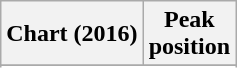<table class="wikitable sortable plainrowheaders" style="text-align:center">
<tr>
<th scope="col">Chart (2016)</th>
<th scope="col">Peak<br> position</th>
</tr>
<tr>
</tr>
<tr>
</tr>
<tr>
</tr>
<tr>
</tr>
</table>
